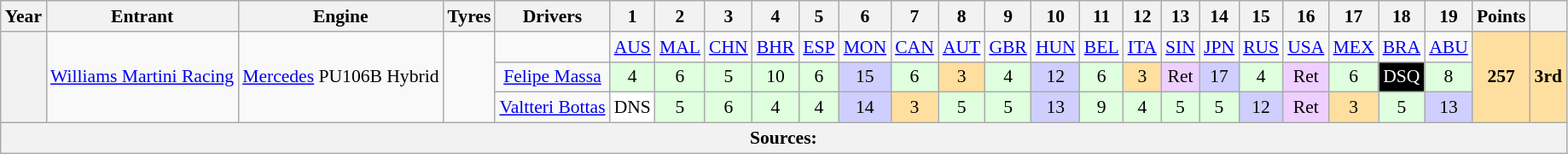<table class="wikitable" style="text-align:center; font-size:90%">
<tr>
<th>Year</th>
<th>Entrant</th>
<th>Engine</th>
<th>Tyres</th>
<th>Drivers</th>
<th>1</th>
<th>2</th>
<th>3</th>
<th>4</th>
<th>5</th>
<th>6</th>
<th>7</th>
<th>8</th>
<th>9</th>
<th>10</th>
<th>11</th>
<th>12</th>
<th>13</th>
<th>14</th>
<th>15</th>
<th>16</th>
<th>17</th>
<th>18</th>
<th>19</th>
<th>Points</th>
<th></th>
</tr>
<tr>
<th rowspan=3></th>
<td rowspan=3><a href='#'>Williams Martini Racing</a></td>
<td rowspan=3><a href='#'>Mercedes</a> PU106B Hybrid</td>
<td rowspan=3></td>
<td></td>
<td><a href='#'>AUS</a></td>
<td><a href='#'>MAL</a></td>
<td><a href='#'>CHN</a></td>
<td><a href='#'>BHR</a></td>
<td><a href='#'>ESP</a></td>
<td><a href='#'>MON</a></td>
<td><a href='#'>CAN</a></td>
<td><a href='#'>AUT</a></td>
<td><a href='#'>GBR</a></td>
<td><a href='#'>HUN</a></td>
<td><a href='#'>BEL</a></td>
<td><a href='#'>ITA</a></td>
<td><a href='#'>SIN</a></td>
<td><a href='#'>JPN</a></td>
<td><a href='#'>RUS</a></td>
<td><a href='#'>USA</a></td>
<td><a href='#'>MEX</a></td>
<td><a href='#'>BRA</a></td>
<td><a href='#'>ABU</a></td>
<th rowspan=3 style="background-color:#ffdf9f">257</th>
<th rowspan=3 style="background-color:#ffdf9f">3rd</th>
</tr>
<tr>
<td align="center"><a href='#'>Felipe Massa</a></td>
<td style="background-color:#DFFFDF">4</td>
<td style="background-color:#DFFFDF">6</td>
<td style="background-color:#DFFFDF">5</td>
<td style="background-color:#DFFFDF">10</td>
<td style="background-color:#DFFFDF">6</td>
<td style="background-color:#cfcfff">15</td>
<td style="background-color:#DFFFDF">6</td>
<td style="background-color:#ffdf9f">3</td>
<td style="background-color:#DFFFDF">4</td>
<td style="background-color:#cfcfff">12</td>
<td style="background-color:#DFFFDF">6</td>
<td style="background-color:#ffdf9f">3</td>
<td style="background-color:#EFCFFF">Ret</td>
<td style="background-color:#cfcfff">17</td>
<td style="background-color:#DFFFDF">4</td>
<td style="background-color:#EFCFFF">Ret</td>
<td style="background-color:#DFFFDF">6</td>
<td style="background-color:#000000; color:white">DSQ</td>
<td style="background-color:#DFFFDF">8</td>
</tr>
<tr>
<td align="center"><a href='#'>Valtteri Bottas</a></td>
<td style="background-color:#FFFFFF">DNS</td>
<td style="background-color:#DFFFDF">5</td>
<td style="background-color:#DFFFDF">6</td>
<td style="background-color:#DFFFDF">4</td>
<td style="background-color:#DFFFDF">4</td>
<td style="background-color:#cfcfff">14</td>
<td style="background-color:#ffdf9f">3</td>
<td style="background-color:#DFFFDF">5</td>
<td style="background-color:#DFFFDF">5</td>
<td style="background-color:#cfcfff">13</td>
<td style="background-color:#DFFFDF">9</td>
<td style="background-color:#DFFFDF">4</td>
<td style="background-color:#DFFFDF">5</td>
<td style="background-color:#DFFFDF">5</td>
<td style="background-color:#cfcfff">12</td>
<td style="background-color:#EFCFFF">Ret</td>
<td style="background-color:#ffdf9f">3</td>
<td style="background-color:#DFFFDF">5</td>
<td style="background-color:#cfcfff">13</td>
</tr>
<tr>
<th colspan="26">Sources:</th>
</tr>
</table>
